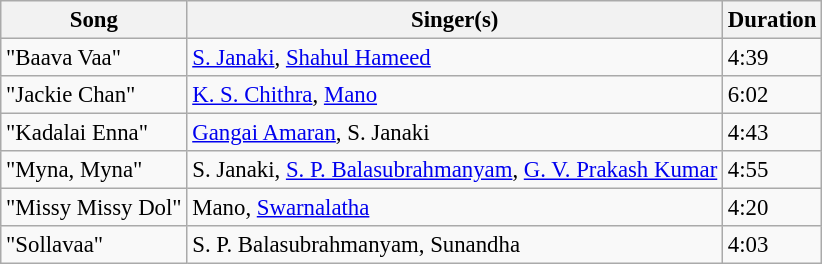<table class="wikitable" style="font-size:95%;">
<tr>
<th>Song</th>
<th>Singer(s)</th>
<th>Duration</th>
</tr>
<tr>
<td>"Baava Vaa"</td>
<td><a href='#'>S. Janaki</a>, <a href='#'>Shahul Hameed</a></td>
<td>4:39</td>
</tr>
<tr>
<td>"Jackie Chan"</td>
<td><a href='#'>K. S. Chithra</a>, <a href='#'>Mano</a></td>
<td>6:02</td>
</tr>
<tr>
<td>"Kadalai Enna"</td>
<td><a href='#'>Gangai Amaran</a>, S. Janaki</td>
<td>4:43</td>
</tr>
<tr>
<td>"Myna, Myna"</td>
<td>S. Janaki, <a href='#'>S. P. Balasubrahmanyam</a>, <a href='#'>G. V. Prakash Kumar</a></td>
<td>4:55</td>
</tr>
<tr>
<td>"Missy Missy Dol"</td>
<td>Mano, <a href='#'>Swarnalatha</a></td>
<td>4:20</td>
</tr>
<tr>
<td>"Sollavaa"</td>
<td>S. P. Balasubrahmanyam, Sunandha</td>
<td>4:03</td>
</tr>
</table>
